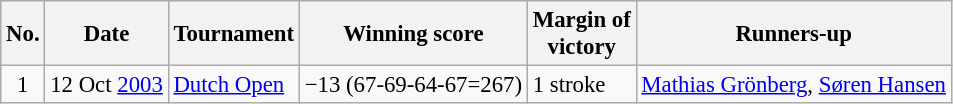<table class="wikitable" style="font-size:95%;">
<tr>
<th>No.</th>
<th>Date</th>
<th>Tournament</th>
<th>Winning score</th>
<th>Margin of<br>victory</th>
<th>Runners-up</th>
</tr>
<tr>
<td align=center>1</td>
<td align=right>12 Oct <a href='#'>2003</a></td>
<td><a href='#'>Dutch Open</a></td>
<td>−13 (67-69-64-67=267)</td>
<td>1 stroke</td>
<td> <a href='#'>Mathias Grönberg</a>,  <a href='#'>Søren Hansen</a></td>
</tr>
</table>
